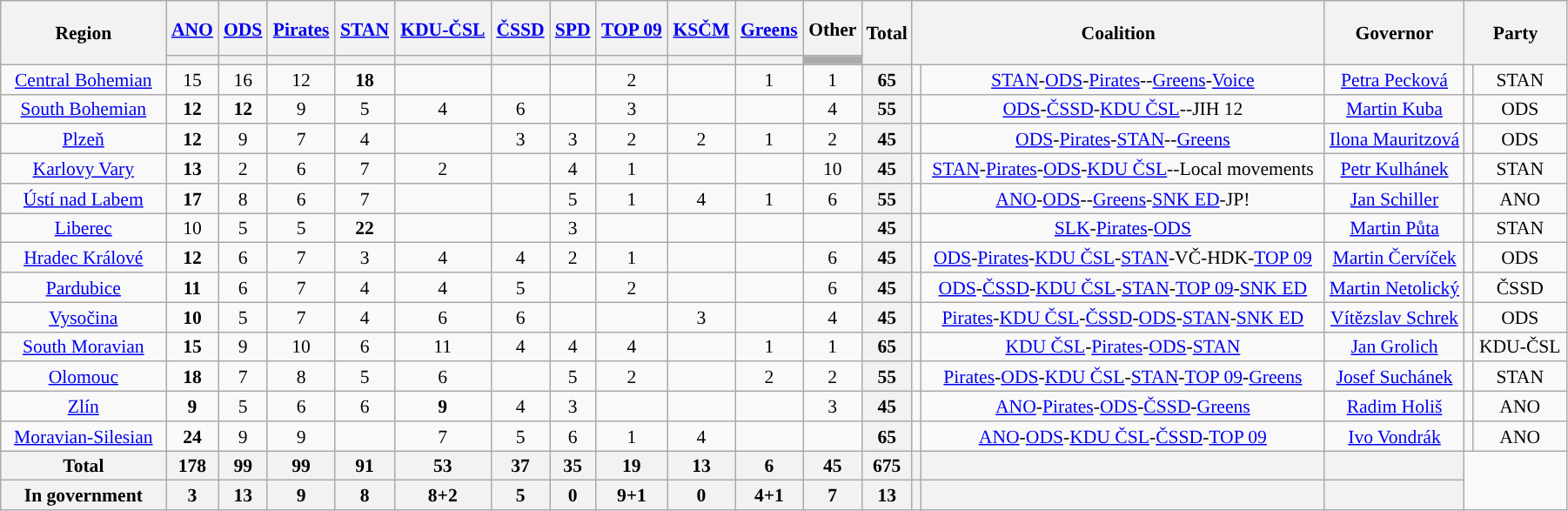<table class="wikitable" style="text-align:center; font-size:90%; line-height:16px; width:95%">
<tr style="height:42px;">
<th style="width:120px;" rowspan="2">Region</th>
<th><a href='#'><span>ANO</span></a></th>
<th><a href='#'><span>ODS</span></a></th>
<th><a href='#'><span>Pirates</span></a></th>
<th><a href='#'><span>STAN</span></a></th>
<th><a href='#'><span>KDU-ČSL</span></a></th>
<th><a href='#'><span>ČSSD</span></a></th>
<th><a href='#'><span>SPD</span></a></th>
<th><a href='#'><span>TOP 09</span></a></th>
<th><a href='#'><span>KSČM</span></a></th>
<th><a href='#'><span>Greens</span></a></th>
<th><span>Other</span></th>
<th style="width:20px;" rowspan="2">Total</th>
<th style="width:180px;" rowspan="2" colspan="2">Coalition</th>
<th style="width:100px;" rowspan="2">Governor</th>
<th style="width:20px;" rowspan="2" colspan="2">Party</th>
</tr>
<tr>
<th style="color:inherit;background:"></th>
<th style="color:inherit;background:"></th>
<th style="color:inherit;background:"></th>
<th style="color:inherit;background:"></th>
<th style="color:inherit;background:"></th>
<th style="color:inherit;background:"></th>
<th style="color:inherit;background:"></th>
<th style="color:inherit;background:"></th>
<th style="color:inherit;background:"></th>
<th style="color:inherit;background:"></th>
<th style="color:inherit;background:#ABABAB;"></th>
</tr>
<tr>
<td><a href='#'>Central Bohemian</a></td>
<td>15</td>
<td>16</td>
<td>12</td>
<td><strong>18</strong></td>
<td></td>
<td></td>
<td></td>
<td>2</td>
<td></td>
<td>1</td>
<td>1</td>
<th>65</th>
<td style="background:"></td>
<td><a href='#'>STAN</a>-<a href='#'>ODS</a>-<a href='#'>Pirates</a>--<a href='#'>Greens</a>-<a href='#'>Voice</a></td>
<td><a href='#'>Petra Pecková</a></td>
<td style="background:"></td>
<td>STAN</td>
</tr>
<tr>
<td><a href='#'>South Bohemian</a></td>
<td><strong>12</strong></td>
<td><strong>12</strong></td>
<td>9</td>
<td>5</td>
<td>4</td>
<td>6</td>
<td></td>
<td>3</td>
<td></td>
<td></td>
<td>4</td>
<th>55</th>
<td style="background:"></td>
<td><a href='#'>ODS</a>-<a href='#'>ČSSD</a>-<a href='#'>KDU ČSL</a>--JIH 12</td>
<td><a href='#'>Martin Kuba</a></td>
<td style="background:"></td>
<td>ODS</td>
</tr>
<tr>
<td><a href='#'>Plzeň</a></td>
<td><strong>12</strong></td>
<td>9</td>
<td>7</td>
<td>4</td>
<td></td>
<td>3</td>
<td>3</td>
<td>2</td>
<td>2</td>
<td>1</td>
<td>2</td>
<th>45</th>
<td style="background:"></td>
<td><a href='#'>ODS</a>-<a href='#'>Pirates</a>-<a href='#'>STAN</a>--<a href='#'>Greens</a></td>
<td><a href='#'>Ilona Mauritzová</a></td>
<td style="background:"></td>
<td>ODS</td>
</tr>
<tr>
<td><a href='#'>Karlovy Vary</a></td>
<td><strong>13</strong></td>
<td>2</td>
<td>6</td>
<td>7</td>
<td>2</td>
<td></td>
<td>4</td>
<td>1</td>
<td></td>
<td></td>
<td>10</td>
<th>45</th>
<td style="background:"></td>
<td><a href='#'>STAN</a>-<a href='#'>Pirates</a>-<a href='#'>ODS</a>-<a href='#'>KDU ČSL</a>--Local movements</td>
<td><a href='#'>Petr Kulhánek</a></td>
<td style="background:"></td>
<td>STAN</td>
</tr>
<tr>
<td><a href='#'>Ústí nad Labem</a></td>
<td><strong>17</strong></td>
<td>8</td>
<td>6</td>
<td>7</td>
<td></td>
<td></td>
<td>5</td>
<td>1</td>
<td>4</td>
<td>1</td>
<td>6</td>
<th>55</th>
<td style="background:"></td>
<td><a href='#'>ANO</a>-<a href='#'>ODS</a>--<a href='#'>Greens</a>-<a href='#'>SNK ED</a>-JP!</td>
<td><a href='#'>Jan Schiller</a></td>
<td style="background:"></td>
<td>ANO</td>
</tr>
<tr>
<td><a href='#'>Liberec</a></td>
<td>10</td>
<td>5</td>
<td>5</td>
<td><strong>22</strong></td>
<td></td>
<td></td>
<td>3</td>
<td></td>
<td></td>
<td></td>
<td></td>
<th>45</th>
<td style="background:"></td>
<td><a href='#'>SLK</a>-<a href='#'>Pirates</a>-<a href='#'>ODS</a></td>
<td><a href='#'>Martin Půta</a></td>
<td style="background:"></td>
<td>STAN</td>
</tr>
<tr>
<td><a href='#'>Hradec Králové</a></td>
<td><strong>12</strong></td>
<td>6</td>
<td>7</td>
<td>3</td>
<td>4</td>
<td>4</td>
<td>2</td>
<td>1</td>
<td></td>
<td></td>
<td>6</td>
<th>45</th>
<td style="background:"></td>
<td><a href='#'>ODS</a>-<a href='#'>Pirates</a>-<a href='#'>KDU ČSL</a>-<a href='#'>STAN</a>-VČ-HDK-<a href='#'>TOP 09</a></td>
<td><a href='#'>Martin Červíček</a></td>
<td style="background:"></td>
<td>ODS</td>
</tr>
<tr>
<td><a href='#'>Pardubice</a></td>
<td><strong>11</strong></td>
<td>6</td>
<td>7</td>
<td>4</td>
<td>4</td>
<td>5</td>
<td></td>
<td>2</td>
<td></td>
<td></td>
<td>6</td>
<th>45</th>
<td style="background:"></td>
<td><a href='#'>ODS</a>-<a href='#'>ČSSD</a>-<a href='#'>KDU ČSL</a>-<a href='#'>STAN</a>-<a href='#'>TOP 09</a>-<a href='#'>SNK ED</a></td>
<td><a href='#'>Martin Netolický</a></td>
<td style="background:"></td>
<td>ČSSD</td>
</tr>
<tr>
<td><a href='#'>Vysočina</a></td>
<td><strong>10</strong></td>
<td>5</td>
<td>7</td>
<td>4</td>
<td>6</td>
<td>6</td>
<td></td>
<td></td>
<td>3</td>
<td></td>
<td>4</td>
<th>45</th>
<td style="background:"></td>
<td><a href='#'>Pirates</a>-<a href='#'>KDU ČSL</a>-<a href='#'>ČSSD</a>-<a href='#'>ODS</a>-<a href='#'>STAN</a>-<a href='#'>SNK ED</a></td>
<td><a href='#'>Vítězslav Schrek</a></td>
<td style="background:"></td>
<td>ODS</td>
</tr>
<tr>
<td><a href='#'>South Moravian</a></td>
<td><strong>15</strong></td>
<td>9</td>
<td>10</td>
<td>6</td>
<td>11</td>
<td>4</td>
<td>4</td>
<td>4</td>
<td></td>
<td>1</td>
<td>1</td>
<th>65</th>
<td style="background:"></td>
<td><a href='#'>KDU ČSL</a>-<a href='#'>Pirates</a>-<a href='#'>ODS</a>-<a href='#'>STAN</a></td>
<td><a href='#'>Jan Grolich</a></td>
<td style="background:"></td>
<td>KDU-ČSL</td>
</tr>
<tr>
<td><a href='#'>Olomouc</a></td>
<td><strong>18</strong></td>
<td>7</td>
<td>8</td>
<td>5</td>
<td>6</td>
<td></td>
<td>5</td>
<td>2</td>
<td></td>
<td>2</td>
<td>2</td>
<th>55</th>
<td style="background:"></td>
<td><a href='#'>Pirates</a>-<a href='#'>ODS</a>-<a href='#'>KDU ČSL</a>-<a href='#'>STAN</a>-<a href='#'>TOP 09</a>-<a href='#'>Greens</a></td>
<td><a href='#'>Josef Suchánek</a></td>
<td style="background:"></td>
<td>STAN</td>
</tr>
<tr>
<td><a href='#'>Zlín</a></td>
<td><strong>9</strong></td>
<td>5</td>
<td>6</td>
<td>6</td>
<td><strong>9</strong></td>
<td>4</td>
<td>3</td>
<td></td>
<td></td>
<td></td>
<td>3</td>
<th>45</th>
<td style="background:"></td>
<td><a href='#'>ANO</a>-<a href='#'>Pirates</a>-<a href='#'>ODS</a>-<a href='#'>ČSSD</a>-<a href='#'>Greens</a></td>
<td><a href='#'>Radim Holiš</a></td>
<td style="background:"></td>
<td>ANO</td>
</tr>
<tr>
<td><a href='#'>Moravian-Silesian</a></td>
<td><strong>24</strong></td>
<td>9</td>
<td>9</td>
<td></td>
<td>7</td>
<td>5</td>
<td>6</td>
<td>1</td>
<td>4</td>
<td></td>
<td></td>
<th>65</th>
<td style="background:"></td>
<td><a href='#'>ANO</a>-<a href='#'>ODS</a>-<a href='#'>KDU ČSL</a>-<a href='#'>ČSSD</a>-<a href='#'>TOP 09</a></td>
<td><a href='#'>Ivo Vondrák</a></td>
<td style="background:"></td>
<td>ANO</td>
</tr>
<tr>
<th>Total</th>
<th>178</th>
<th>99</th>
<th>99</th>
<th>91</th>
<th>53</th>
<th>37</th>
<th>35</th>
<th>19</th>
<th>13</th>
<th>6</th>
<th>45</th>
<th>675</th>
<th></th>
<th></th>
<th></th>
</tr>
<tr>
<th>In government</th>
<th>3</th>
<th>13</th>
<th>9</th>
<th>8</th>
<th>8+2</th>
<th>5</th>
<th>0</th>
<th>9+1</th>
<th>0</th>
<th>4+1</th>
<th>7</th>
<th>13</th>
<th></th>
<th></th>
<th></th>
</tr>
</table>
